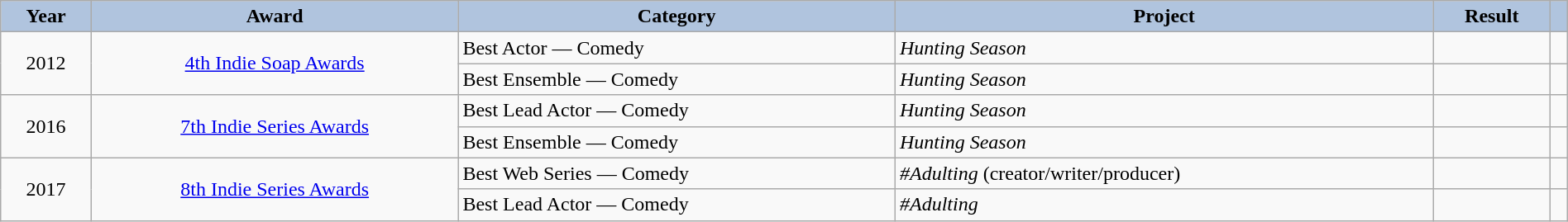<table class=wikitable  style="width:100%">
<tr>
<th style="background:#B0C4DE; color:#000000;">Year</th>
<th style="background:#B0C4DE; color:#000000;">Award</th>
<th style="background:#B0C4DE; color:#000000;">Category</th>
<th style="background:#B0C4DE; color:#000000;">Project</th>
<th style="background:#B0C4DE; color:#000000;">Result</th>
<th style="background:#B0C4DE; color:#000000;"></th>
</tr>
<tr>
<td rowspan="2" align="center">2012</td>
<td rowspan="2" align="center"><a href='#'>4th Indie Soap Awards</a></td>
<td>Best Actor — Comedy</td>
<td><em>Hunting Season</em></td>
<td></td>
<td align=center></td>
</tr>
<tr>
<td>Best Ensemble — Comedy</td>
<td><em>Hunting Season</em></td>
<td></td>
<td align=center></td>
</tr>
<tr>
<td rowspan="2" align="center">2016</td>
<td rowspan="2" align="center"><a href='#'>7th Indie Series Awards</a></td>
<td>Best Lead Actor — Comedy</td>
<td><em>Hunting Season</em></td>
<td></td>
<td align=center></td>
</tr>
<tr>
<td>Best Ensemble — Comedy</td>
<td><em>Hunting Season</em></td>
<td></td>
<td align=center></td>
</tr>
<tr>
<td rowspan="2" align="center">2017</td>
<td rowspan="2" align="center"><a href='#'>8th Indie Series Awards</a></td>
<td>Best Web Series — Comedy</td>
<td><em>#Adulting</em> (creator/writer/producer)</td>
<td></td>
<td align=center></td>
</tr>
<tr>
<td>Best Lead Actor — Comedy</td>
<td><em>#Adulting</em></td>
<td></td>
<td align=center></td>
</tr>
</table>
